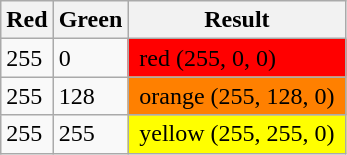<table class="wikitable">
<tr>
<th>Red</th>
<th>Green</th>
<th>Result</th>
</tr>
<tr>
<td>255</td>
<td>0</td>
<td style="background: #ff0000;"> red (255, 0, 0) </td>
</tr>
<tr>
<td>255</td>
<td>128</td>
<td style="background: #ff8000;"> orange (255, 128, 0) </td>
</tr>
<tr>
<td>255</td>
<td>255</td>
<td style="background: #ffff00;"> yellow (255, 255, 0) </td>
</tr>
</table>
